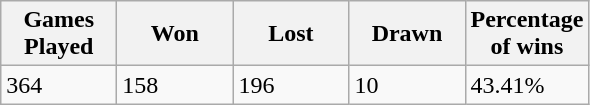<table class="wikitable">
<tr>
<th width="70">Games Played</th>
<th width="70">Won</th>
<th width="70">Lost</th>
<th width="70">Drawn</th>
<th width="70">Percentage of wins</th>
</tr>
<tr>
<td style="text-align:left;">364</td>
<td>158</td>
<td>196</td>
<td>10</td>
<td>43.41%</td>
</tr>
</table>
